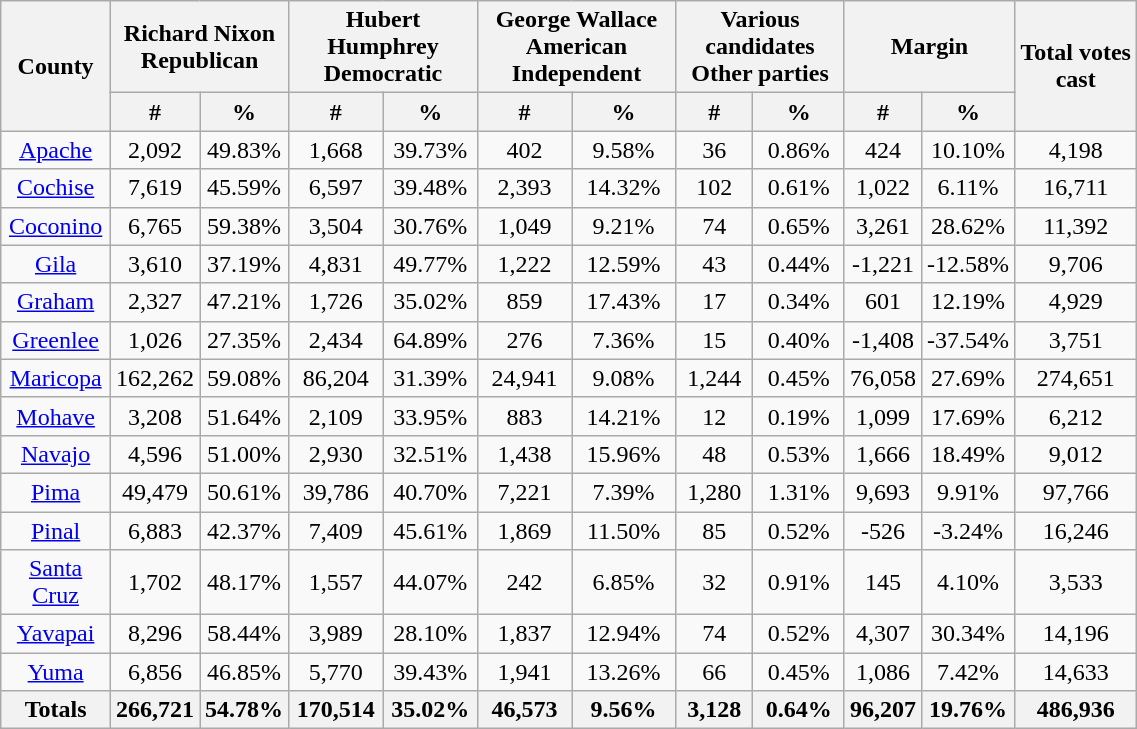<table width="60%" class="wikitable sortable">
<tr>
<th rowspan="2">County</th>
<th colspan="2">Richard Nixon<br>Republican</th>
<th colspan="2">Hubert Humphrey<br>Democratic</th>
<th colspan="2">George Wallace<br>American Independent</th>
<th colspan="2">Various candidates<br>Other parties</th>
<th colspan="2">Margin</th>
<th rowspan="2">Total votes cast</th>
</tr>
<tr>
<th style="text-align:center;" data-sort-type="number">#</th>
<th style="text-align:center;" data-sort-type="number">%</th>
<th style="text-align:center;" data-sort-type="number">#</th>
<th style="text-align:center;" data-sort-type="number">%</th>
<th style="text-align:center;" data-sort-type="number">#</th>
<th style="text-align:center;" data-sort-type="number">%</th>
<th style="text-align:center;" data-sort-type="number">#</th>
<th style="text-align:center;" data-sort-type="number">%</th>
<th style="text-align:center;" data-sort-type="number">#</th>
<th style="text-align:center;" data-sort-type="number">%</th>
</tr>
<tr style="text-align:center;">
<td><a href='#'>Apache</a></td>
<td>2,092</td>
<td>49.83%</td>
<td>1,668</td>
<td>39.73%</td>
<td>402</td>
<td>9.58%</td>
<td>36</td>
<td>0.86%</td>
<td>424</td>
<td>10.10%</td>
<td>4,198</td>
</tr>
<tr style="text-align:center;">
<td><a href='#'>Cochise</a></td>
<td>7,619</td>
<td>45.59%</td>
<td>6,597</td>
<td>39.48%</td>
<td>2,393</td>
<td>14.32%</td>
<td>102</td>
<td>0.61%</td>
<td>1,022</td>
<td>6.11%</td>
<td>16,711</td>
</tr>
<tr style="text-align:center;">
<td><a href='#'>Coconino</a></td>
<td>6,765</td>
<td>59.38%</td>
<td>3,504</td>
<td>30.76%</td>
<td>1,049</td>
<td>9.21%</td>
<td>74</td>
<td>0.65%</td>
<td>3,261</td>
<td>28.62%</td>
<td>11,392</td>
</tr>
<tr style="text-align:center;">
<td><a href='#'>Gila</a></td>
<td>3,610</td>
<td>37.19%</td>
<td>4,831</td>
<td>49.77%</td>
<td>1,222</td>
<td>12.59%</td>
<td>43</td>
<td>0.44%</td>
<td>-1,221</td>
<td>-12.58%</td>
<td>9,706</td>
</tr>
<tr style="text-align:center;">
<td><a href='#'>Graham</a></td>
<td>2,327</td>
<td>47.21%</td>
<td>1,726</td>
<td>35.02%</td>
<td>859</td>
<td>17.43%</td>
<td>17</td>
<td>0.34%</td>
<td>601</td>
<td>12.19%</td>
<td>4,929</td>
</tr>
<tr style="text-align:center;">
<td><a href='#'>Greenlee</a></td>
<td>1,026</td>
<td>27.35%</td>
<td>2,434</td>
<td>64.89%</td>
<td>276</td>
<td>7.36%</td>
<td>15</td>
<td>0.40%</td>
<td>-1,408</td>
<td>-37.54%</td>
<td>3,751</td>
</tr>
<tr style="text-align:center;">
<td><a href='#'>Maricopa</a></td>
<td>162,262</td>
<td>59.08%</td>
<td>86,204</td>
<td>31.39%</td>
<td>24,941</td>
<td>9.08%</td>
<td>1,244</td>
<td>0.45%</td>
<td>76,058</td>
<td>27.69%</td>
<td>274,651</td>
</tr>
<tr style="text-align:center;">
<td><a href='#'>Mohave</a></td>
<td>3,208</td>
<td>51.64%</td>
<td>2,109</td>
<td>33.95%</td>
<td>883</td>
<td>14.21%</td>
<td>12</td>
<td>0.19%</td>
<td>1,099</td>
<td>17.69%</td>
<td>6,212</td>
</tr>
<tr style="text-align:center;">
<td><a href='#'>Navajo</a></td>
<td>4,596</td>
<td>51.00%</td>
<td>2,930</td>
<td>32.51%</td>
<td>1,438</td>
<td>15.96%</td>
<td>48</td>
<td>0.53%</td>
<td>1,666</td>
<td>18.49%</td>
<td>9,012</td>
</tr>
<tr style="text-align:center;">
<td><a href='#'>Pima</a></td>
<td>49,479</td>
<td>50.61%</td>
<td>39,786</td>
<td>40.70%</td>
<td>7,221</td>
<td>7.39%</td>
<td>1,280</td>
<td>1.31%</td>
<td>9,693</td>
<td>9.91%</td>
<td>97,766</td>
</tr>
<tr style="text-align:center;">
<td><a href='#'>Pinal</a></td>
<td>6,883</td>
<td>42.37%</td>
<td>7,409</td>
<td>45.61%</td>
<td>1,869</td>
<td>11.50%</td>
<td>85</td>
<td>0.52%</td>
<td>-526</td>
<td>-3.24%</td>
<td>16,246</td>
</tr>
<tr style="text-align:center;">
<td><a href='#'>Santa Cruz</a></td>
<td>1,702</td>
<td>48.17%</td>
<td>1,557</td>
<td>44.07%</td>
<td>242</td>
<td>6.85%</td>
<td>32</td>
<td>0.91%</td>
<td>145</td>
<td>4.10%</td>
<td>3,533</td>
</tr>
<tr style="text-align:center;">
<td><a href='#'>Yavapai</a></td>
<td>8,296</td>
<td>58.44%</td>
<td>3,989</td>
<td>28.10%</td>
<td>1,837</td>
<td>12.94%</td>
<td>74</td>
<td>0.52%</td>
<td>4,307</td>
<td>30.34%</td>
<td>14,196</td>
</tr>
<tr style="text-align:center;">
<td><a href='#'>Yuma</a></td>
<td>6,856</td>
<td>46.85%</td>
<td>5,770</td>
<td>39.43%</td>
<td>1,941</td>
<td>13.26%</td>
<td>66</td>
<td>0.45%</td>
<td>1,086</td>
<td>7.42%</td>
<td>14,633</td>
</tr>
<tr style="text-align:center;">
<th>Totals</th>
<th>266,721</th>
<th>54.78%</th>
<th>170,514</th>
<th>35.02%</th>
<th>46,573</th>
<th>9.56%</th>
<th>3,128</th>
<th>0.64%</th>
<th>96,207</th>
<th>19.76%</th>
<th>486,936</th>
</tr>
</table>
